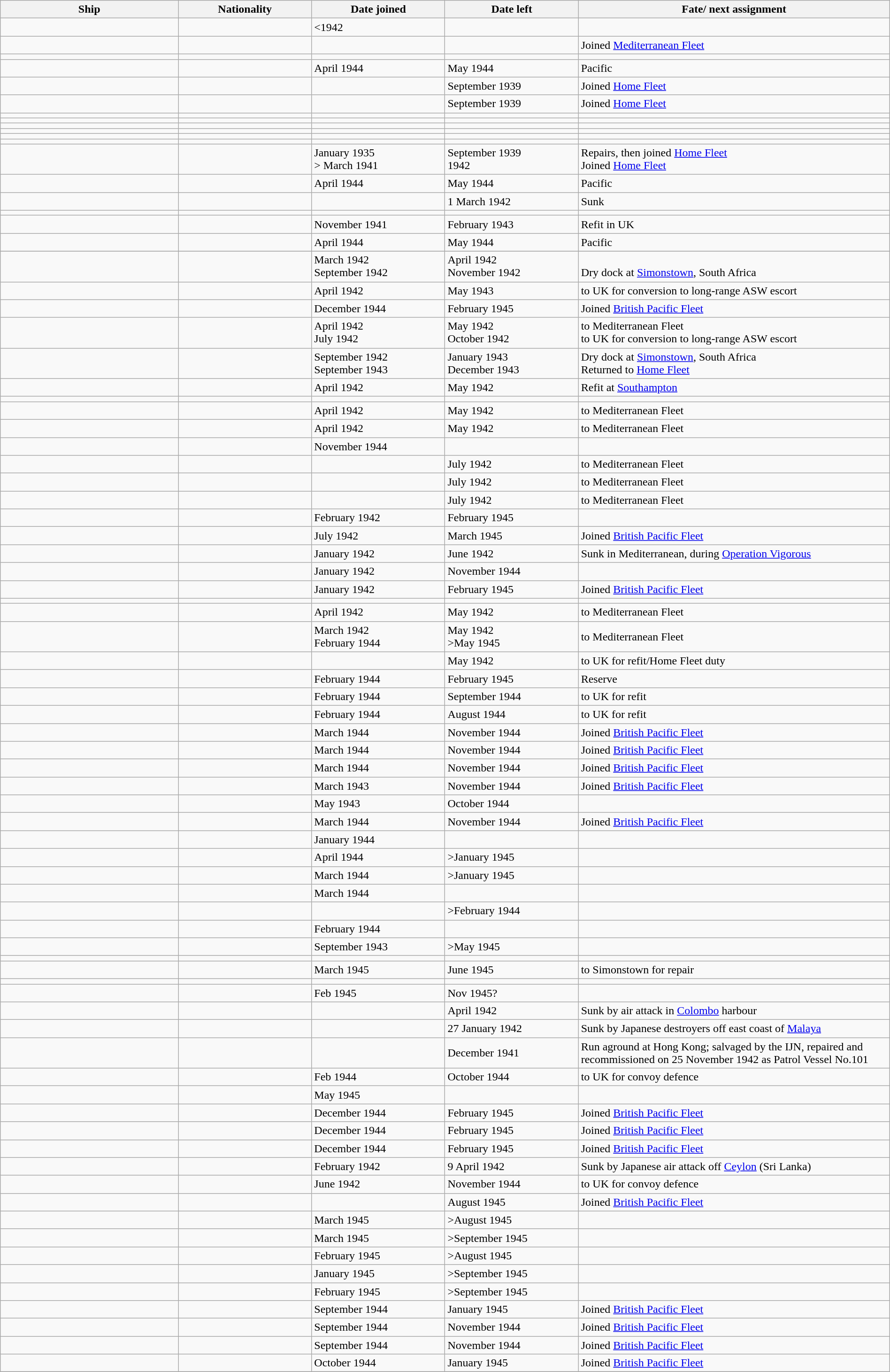<table class="wikitable" width="100%">
<tr>
<th width="20%">Ship</th>
<th width="15%">Nationality</th>
<th width="15%">Date joined</th>
<th width="15%">Date left</th>
<th width="35%">Fate/ next assignment</th>
</tr>
<tr>
<td></td>
<td></td>
<td><1942</td>
<td><May 1942</td>
<td></td>
</tr>
<tr>
<td></td>
<td></td>
<td><May 1942</td>
<td><February 1944</td>
<td>Joined <a href='#'>Mediterranean Fleet</a></td>
</tr>
<tr>
<td></td>
<td></td>
<td><June 1942</td>
<td><June 1943</td>
<td></td>
</tr>
<tr>
<td></td>
<td></td>
<td>April 1944</td>
<td>May 1944</td>
<td>Pacific</td>
</tr>
<tr>
<td></td>
<td></td>
<td><September 1939</td>
<td>September 1939</td>
<td>Joined <a href='#'>Home Fleet</a></td>
</tr>
<tr>
<td></td>
<td></td>
<td><September 1939</td>
<td>September 1939</td>
<td>Joined <a href='#'>Home Fleet</a></td>
</tr>
<tr>
<td></td>
<td></td>
<td><September 1939</td>
<td><June 1940</td>
<td></td>
</tr>
<tr>
<td></td>
<td></td>
<td><September 1939</td>
<td><June 1940</td>
<td></td>
</tr>
<tr>
<td></td>
<td></td>
<td><September 1939</td>
<td><June 1940</td>
<td></td>
</tr>
<tr>
<td></td>
<td></td>
<td><September 1939</td>
<td><April 1941</td>
<td></td>
</tr>
<tr>
<td></td>
<td></td>
<td><September 1939</td>
<td><February 1940</td>
<td></td>
</tr>
<tr>
<td></td>
<td></td>
<td><September 1939</td>
<td><December 1939</td>
<td></td>
</tr>
<tr>
<td></td>
<td></td>
<td>January 1935<br> > March 1941</td>
<td>September 1939<br>1942</td>
<td>Repairs, then joined <a href='#'>Home Fleet</a><br>Joined <a href='#'>Home Fleet</a></td>
</tr>
<tr>
<td></td>
<td></td>
<td>April 1944</td>
<td>May 1944</td>
<td>Pacific</td>
</tr>
<tr>
<td></td>
<td></td>
<td></td>
<td>1 March 1942</td>
<td>Sunk</td>
</tr>
<tr>
<td></td>
<td></td>
<td><May 1945</td>
<td></td>
<td></td>
</tr>
<tr>
<td></td>
<td></td>
<td>November 1941</td>
<td>February 1943</td>
<td>Refit in UK</td>
</tr>
<tr>
<td></td>
<td></td>
<td>April 1944</td>
<td>May 1944</td>
<td>Pacific</td>
</tr>
<tr>
</tr>
<tr>
<td></td>
<td></td>
<td>March 1942<br>September 1942</td>
<td>April 1942<br>November 1942</td>
<td><br>Dry dock at <a href='#'>Simonstown</a>, South Africa</td>
</tr>
<tr>
<td></td>
<td></td>
<td>April 1942</td>
<td>May 1943</td>
<td>to UK for conversion to long-range ASW escort</td>
</tr>
<tr>
<td></td>
<td></td>
<td>December 1944</td>
<td>February 1945</td>
<td>Joined <a href='#'>British Pacific Fleet</a></td>
</tr>
<tr>
<td></td>
<td></td>
<td>April 1942<br>July 1942</td>
<td>May 1942<br>October 1942</td>
<td>to Mediterranean Fleet<br>to UK for conversion to long-range ASW escort</td>
</tr>
<tr>
<td></td>
<td></td>
<td>September 1942<br>September 1943</td>
<td>January 1943<br>December 1943</td>
<td>Dry dock at <a href='#'>Simonstown</a>, South Africa<br>Returned to <a href='#'>Home Fleet</a></td>
</tr>
<tr>
<td></td>
<td></td>
<td>April 1942</td>
<td>May 1942</td>
<td>Refit at <a href='#'>Southampton</a></td>
</tr>
<tr>
<td></td>
<td></td>
<td><June 1941</td>
<td></td>
<td></td>
</tr>
<tr>
<td></td>
<td></td>
<td>April 1942</td>
<td>May 1942</td>
<td>to Mediterranean Fleet</td>
</tr>
<tr>
<td></td>
<td></td>
<td>April 1942</td>
<td>May 1942</td>
<td>to Mediterranean Fleet</td>
</tr>
<tr>
<td></td>
<td></td>
<td>November 1944</td>
<td></td>
<td></td>
</tr>
<tr>
<td></td>
<td></td>
<td><May 1942</td>
<td>July 1942</td>
<td>to Mediterranean Fleet</td>
</tr>
<tr>
<td></td>
<td></td>
<td><May 1942</td>
<td>July 1942</td>
<td>to Mediterranean Fleet</td>
</tr>
<tr>
<td></td>
<td></td>
<td><May 1942</td>
<td>July 1942</td>
<td>to Mediterranean Fleet</td>
</tr>
<tr>
<td></td>
<td></td>
<td>February 1942</td>
<td>February 1945</td>
<td></td>
</tr>
<tr>
<td></td>
<td></td>
<td>July 1942</td>
<td>March 1945</td>
<td>Joined <a href='#'>British Pacific Fleet</a></td>
</tr>
<tr>
<td></td>
<td></td>
<td>January 1942</td>
<td>June 1942</td>
<td>Sunk in Mediterranean, during <a href='#'>Operation Vigorous</a></td>
</tr>
<tr>
<td></td>
<td></td>
<td>January 1942</td>
<td>November 1944</td>
<td></td>
</tr>
<tr>
<td></td>
<td></td>
<td>January 1942</td>
<td>February 1945</td>
<td>Joined <a href='#'>British Pacific Fleet</a></td>
</tr>
<tr>
<td></td>
<td></td>
<td><May 1945</td>
<td></td>
<td></td>
</tr>
<tr>
<td></td>
<td></td>
<td>April 1942</td>
<td>May 1942</td>
<td>to Mediterranean Fleet</td>
</tr>
<tr>
<td></td>
<td></td>
<td>March 1942<br>February 1944</td>
<td>May 1942<br>>May 1945</td>
<td>to Mediterranean Fleet</td>
</tr>
<tr>
<td></td>
<td></td>
<td><April 1942</td>
<td>May 1942</td>
<td>to UK for refit/Home Fleet duty</td>
</tr>
<tr>
<td></td>
<td></td>
<td>February 1944</td>
<td>February 1945</td>
<td>Reserve</td>
</tr>
<tr>
<td></td>
<td></td>
<td>February 1944</td>
<td>September 1944</td>
<td>to UK for refit</td>
</tr>
<tr>
<td></td>
<td></td>
<td>February 1944</td>
<td>August 1944</td>
<td>to UK for refit</td>
</tr>
<tr>
<td></td>
<td></td>
<td>March 1944</td>
<td>November 1944</td>
<td>Joined <a href='#'>British Pacific Fleet</a></td>
</tr>
<tr>
<td></td>
<td></td>
<td>March 1944</td>
<td>November 1944</td>
<td>Joined <a href='#'>British Pacific Fleet</a></td>
</tr>
<tr>
<td></td>
<td></td>
<td>March 1944</td>
<td>November 1944</td>
<td>Joined <a href='#'>British Pacific Fleet</a></td>
</tr>
<tr>
<td></td>
<td></td>
<td>March 1943</td>
<td>November 1944</td>
<td>Joined <a href='#'>British Pacific Fleet</a></td>
</tr>
<tr>
<td></td>
<td></td>
<td>May 1943</td>
<td>October 1944</td>
<td></td>
</tr>
<tr>
<td></td>
<td></td>
<td>March 1944</td>
<td>November 1944</td>
<td>Joined <a href='#'>British Pacific Fleet</a></td>
</tr>
<tr>
<td></td>
<td></td>
<td>January 1944</td>
<td></td>
<td></td>
</tr>
<tr>
<td></td>
<td></td>
<td>April 1944</td>
<td>>January 1945</td>
<td></td>
</tr>
<tr>
<td></td>
<td></td>
<td>March 1944</td>
<td>>January 1945</td>
<td></td>
</tr>
<tr>
<td></td>
<td></td>
<td>March 1944</td>
<td></td>
<td></td>
</tr>
<tr>
<td></td>
<td></td>
<td><September 1943</td>
<td>>February 1944</td>
<td></td>
</tr>
<tr>
<td></td>
<td></td>
<td>February 1944</td>
<td></td>
<td></td>
</tr>
<tr>
<td></td>
<td></td>
<td>September 1943</td>
<td>>May 1945</td>
<td></td>
</tr>
<tr>
<td></td>
<td></td>
<td><December 1943</td>
<td></td>
<td></td>
</tr>
<tr>
<td></td>
<td></td>
<td>March 1945</td>
<td>June 1945</td>
<td>to Simonstown for repair</td>
</tr>
<tr>
<td></td>
<td></td>
<td><September 1939</td>
<td><March 1946</td>
<td></td>
</tr>
<tr>
<td></td>
<td></td>
<td>Feb 1945</td>
<td>Nov 1945?</td>
<td></td>
</tr>
<tr>
<td></td>
<td></td>
<td><September 1939</td>
<td>April 1942</td>
<td>Sunk by air attack in <a href='#'>Colombo</a> harbour</td>
</tr>
<tr>
<td></td>
<td></td>
<td><September 1939</td>
<td>27 January 1942</td>
<td>Sunk by Japanese destroyers off east coast of <a href='#'>Malaya</a></td>
</tr>
<tr>
<td></td>
<td></td>
<td><September 1939</td>
<td>December 1941</td>
<td>Run aground at Hong Kong; salvaged by the IJN, repaired and recommissioned on 25 November 1942 as Patrol Vessel No.101</td>
</tr>
<tr>
<td></td>
<td></td>
<td>Feb 1944</td>
<td>October 1944</td>
<td>to UK for convoy defence</td>
</tr>
<tr>
<td></td>
<td></td>
<td>May 1945</td>
<td></td>
<td></td>
</tr>
<tr>
<td></td>
<td></td>
<td>December 1944</td>
<td>February 1945</td>
<td>Joined <a href='#'>British Pacific Fleet</a></td>
</tr>
<tr>
<td></td>
<td></td>
<td>December 1944</td>
<td>February 1945</td>
<td>Joined <a href='#'>British Pacific Fleet</a></td>
</tr>
<tr>
<td></td>
<td></td>
<td>December 1944</td>
<td>February 1945</td>
<td>Joined <a href='#'>British Pacific Fleet</a></td>
</tr>
<tr>
<td></td>
<td></td>
<td>February 1942</td>
<td>9 April 1942</td>
<td>Sunk by Japanese air attack off <a href='#'>Ceylon</a> (Sri Lanka)</td>
</tr>
<tr>
<td></td>
<td></td>
<td>June 1942</td>
<td>November 1944</td>
<td>to UK for convoy defence</td>
</tr>
<tr>
<td></td>
<td></td>
<td></td>
<td>August 1945</td>
<td>Joined <a href='#'>British Pacific Fleet</a></td>
</tr>
<tr>
<td></td>
<td></td>
<td>March 1945</td>
<td>>August 1945</td>
<td></td>
</tr>
<tr>
<td></td>
<td></td>
<td>March 1945</td>
<td>>September 1945</td>
<td></td>
</tr>
<tr>
<td></td>
<td></td>
<td>February 1945</td>
<td>>August 1945</td>
<td></td>
</tr>
<tr>
<td></td>
<td></td>
<td>January 1945</td>
<td>>September 1945</td>
<td></td>
</tr>
<tr>
<td></td>
<td></td>
<td>February 1945</td>
<td>>September 1945</td>
<td></td>
</tr>
<tr>
<td></td>
<td></td>
<td>September 1944</td>
<td>January 1945</td>
<td>Joined <a href='#'>British Pacific Fleet</a></td>
</tr>
<tr>
<td></td>
<td></td>
<td>September 1944</td>
<td>November 1944</td>
<td>Joined <a href='#'>British Pacific Fleet</a></td>
</tr>
<tr>
<td></td>
<td></td>
<td>September 1944</td>
<td>November 1944</td>
<td>Joined <a href='#'>British Pacific Fleet</a></td>
</tr>
<tr>
<td></td>
<td></td>
<td>October 1944</td>
<td>January 1945</td>
<td>Joined <a href='#'>British Pacific Fleet</a></td>
</tr>
<tr>
</tr>
</table>
